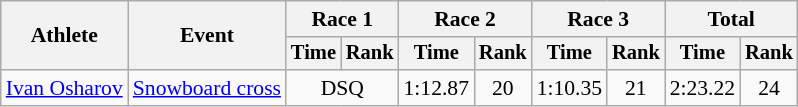<table class="wikitable" style="font-size:90%">
<tr>
<th rowspan="2">Athlete</th>
<th rowspan="2">Event</th>
<th colspan=2>Race 1</th>
<th colspan=2>Race 2</th>
<th colspan=2>Race 3</th>
<th colspan=2>Total</th>
</tr>
<tr style="font-size:95%">
<th>Time</th>
<th>Rank</th>
<th>Time</th>
<th>Rank</th>
<th>Time</th>
<th>Rank</th>
<th>Time</th>
<th>Rank</th>
</tr>
<tr align=center>
<td align=left><a href='#'>Ivan Osharov</a></td>
<td align=left><a href='#'>Snowboard cross</a></td>
<td colspan=2>DSQ</td>
<td>1:12.87</td>
<td>20</td>
<td>1:10.35</td>
<td>21</td>
<td>2:23.22</td>
<td>24</td>
</tr>
</table>
